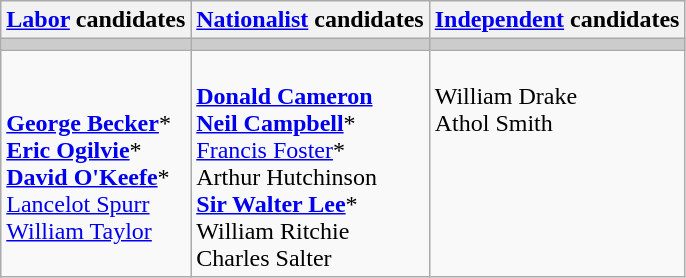<table class="wikitable">
<tr>
<th><a href='#'>Labor</a> candidates</th>
<th><a href='#'>Nationalist</a> candidates</th>
<th><a href='#'>Independent</a> candidates</th>
</tr>
<tr bgcolor="#cccccc">
<td></td>
<td></td>
<td></td>
</tr>
<tr>
<td><br><strong><a href='#'>George Becker</a></strong>*<br>
<strong><a href='#'>Eric Ogilvie</a></strong>*<br>
<strong><a href='#'>David O'Keefe</a></strong>*<br>
<a href='#'>Lancelot Spurr</a><br>
<a href='#'>William Taylor</a></td>
<td><br><strong><a href='#'>Donald Cameron</a></strong><br>
<strong><a href='#'>Neil Campbell</a></strong>*<br>
<a href='#'>Francis Foster</a>*<br>
Arthur Hutchinson<br>
<strong><a href='#'>Sir Walter Lee</a></strong>*<br>
William Ritchie<br>
Charles Salter</td>
<td valign=top><br>William Drake<br>
Athol Smith</td>
</tr>
</table>
